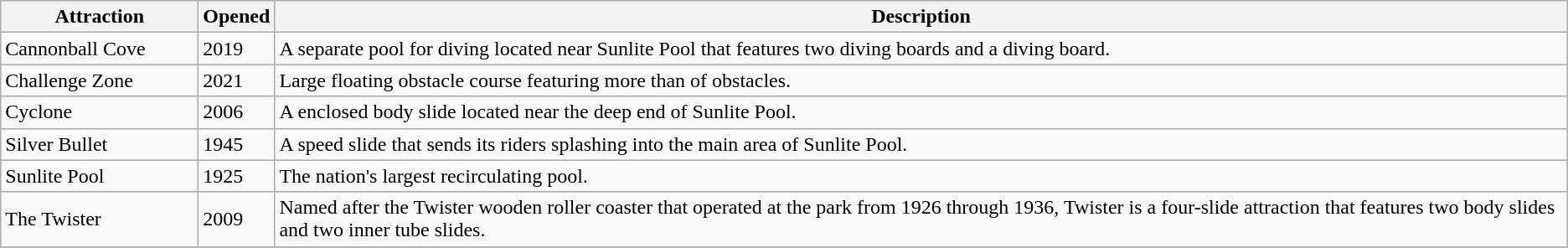<table class=wikitable>
<tr>
<th scope="col" style="min-width: 150px">Attraction</th>
<th>Opened</th>
<th>Description</th>
</tr>
<tr>
<td>Cannonball Cove</td>
<td>2019</td>
<td>A separate pool for diving located near Sunlite Pool that features two  diving boards and a  diving board.</td>
</tr>
<tr>
<td>Challenge Zone</td>
<td>2021</td>
<td>Large floating obstacle course featuring more than  of obstacles.</td>
</tr>
<tr>
<td>Cyclone</td>
<td>2006</td>
<td>A  enclosed body slide located near the deep end of Sunlite Pool.</td>
</tr>
<tr>
<td>Silver Bullet</td>
<td>1945</td>
<td>A speed slide that sends its riders splashing into the main area of Sunlite Pool.</td>
</tr>
<tr>
<td>Sunlite Pool</td>
<td>1925</td>
<td>The nation's largest recirculating pool.</td>
</tr>
<tr>
<td>The Twister</td>
<td>2009</td>
<td>Named after the Twister wooden roller coaster that operated at the park from 1926 through 1936, Twister is a four-slide attraction that features two body slides and two inner tube slides.</td>
</tr>
<tr>
</tr>
</table>
